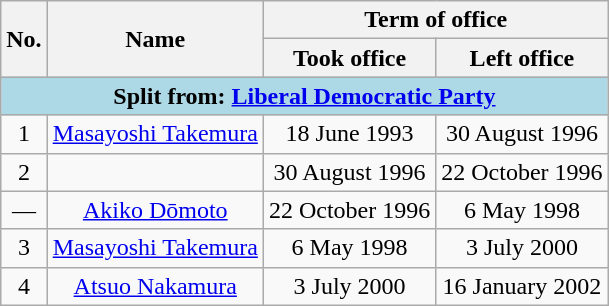<table class="wikitable"  style="text-align:center">
<tr>
<th rowspan=2>No.</th>
<th rowspan="2">Name</th>
<th colspan=2>Term of office</th>
</tr>
<tr>
<th>Took office</th>
<th>Left office</th>
</tr>
<tr>
<td bgcolor="lightblue" colspan="5"><strong>Split from: <a href='#'>Liberal Democratic Party</a></strong></td>
</tr>
<tr>
<td>1</td>
<td><a href='#'>Masayoshi Takemura</a></td>
<td>18 June 1993</td>
<td>30 August 1996</td>
</tr>
<tr>
<td>2</td>
<td></td>
<td>30 August 1996</td>
<td>22 October 1996</td>
</tr>
<tr>
<td>—</td>
<td><a href='#'>Akiko Dōmoto</a></td>
<td>22 October 1996</td>
<td>6 May 1998</td>
</tr>
<tr>
<td>3</td>
<td><a href='#'>Masayoshi Takemura</a></td>
<td>6 May 1998</td>
<td>3 July 2000</td>
</tr>
<tr>
<td>4</td>
<td><a href='#'>Atsuo Nakamura</a></td>
<td>3 July 2000</td>
<td>16 January 2002</td>
</tr>
</table>
